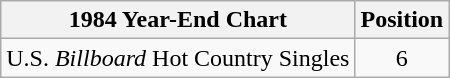<table class="wikitable sortable">
<tr>
<th>1984 Year-End Chart</th>
<th>Position</th>
</tr>
<tr>
<td>U.S. <em>Billboard</em> Hot Country Singles</td>
<td align="center">6</td>
</tr>
</table>
